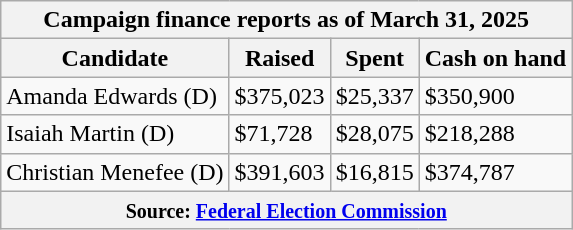<table class="wikitable sortable">
<tr>
<th colspan=4>Campaign finance reports as of March 31, 2025</th>
</tr>
<tr style="text-align:center;">
<th>Candidate</th>
<th>Raised</th>
<th>Spent</th>
<th>Cash on hand</th>
</tr>
<tr>
<td>Amanda Edwards (D)</td>
<td>$375,023</td>
<td>$25,337</td>
<td>$350,900</td>
</tr>
<tr>
<td>Isaiah Martin (D)</td>
<td>$71,728</td>
<td>$28,075</td>
<td>$218,288</td>
</tr>
<tr>
<td>Christian Menefee (D)</td>
<td>$391,603</td>
<td>$16,815</td>
<td>$374,787</td>
</tr>
<tr>
<th colspan="4"><small>Source: <a href='#'>Federal Election Commission</a></small></th>
</tr>
</table>
